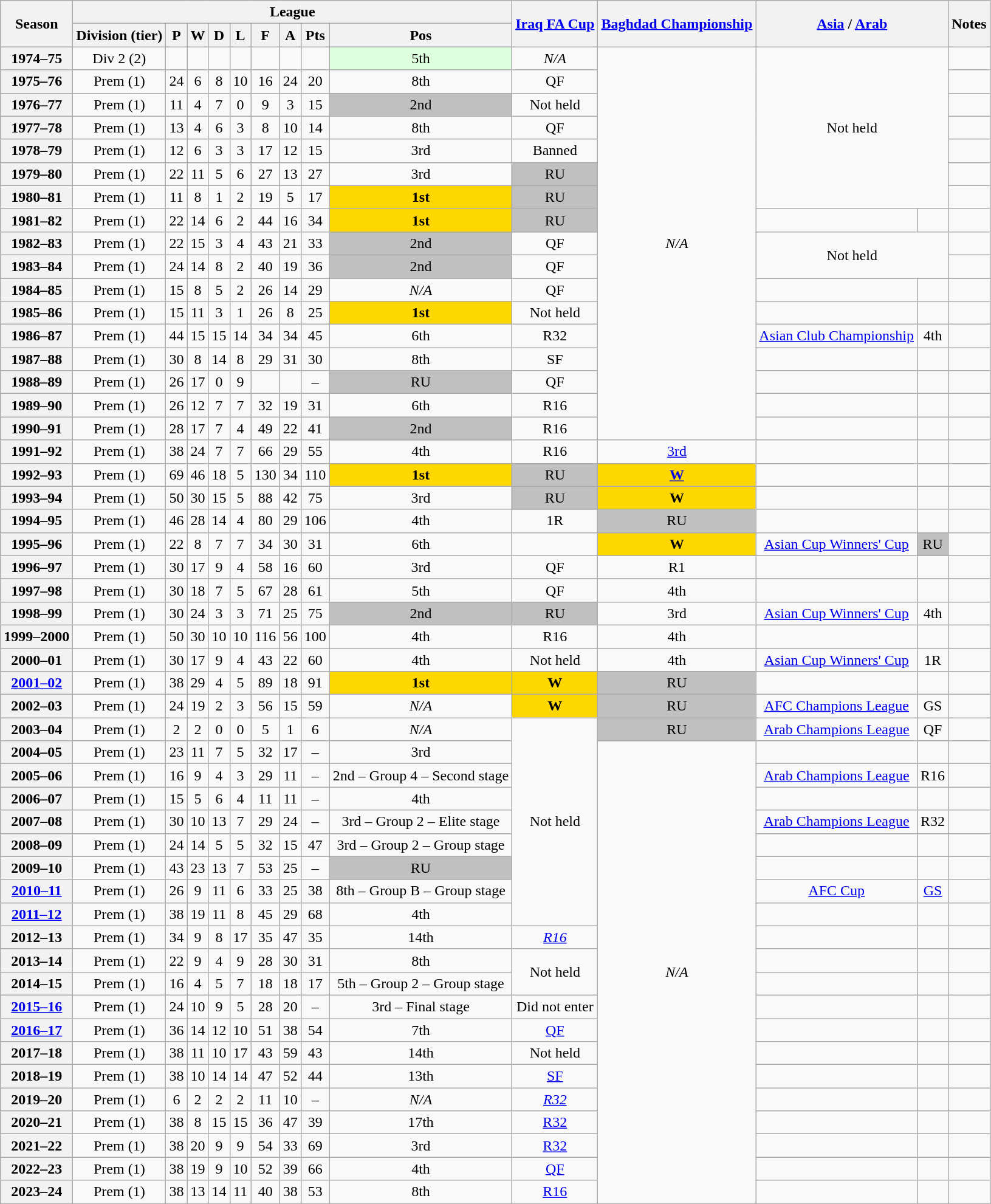<table class="wikitable sortable" style="text-align: center">
<tr>
<th scope="col" rowspan=2>Season</th>
<th colspan=9 class="unsortable">League</th>
<th scope="col" rowspan=2 class="unsortable"><a href='#'>Iraq FA Cup</a></th>
<th scope="col" rowspan=2 class="unsortable"><a href='#'>Baghdad Championship</a></th>
<th scope="col" rowspan=2 colspan=2 class="unsortable"><a href='#'>Asia</a> / <a href='#'>Arab</a></th>
<th scope="col" rowspan=2 class="unsortable">Notes</th>
</tr>
<tr>
<th>Division (tier)</th>
<th>P</th>
<th>W</th>
<th>D</th>
<th>L</th>
<th>F</th>
<th>A</th>
<th>Pts</th>
<th>Pos</th>
</tr>
<tr>
<th scope="row">1974–75</th>
<td>Div 2 (2)</td>
<td></td>
<td></td>
<td></td>
<td></td>
<td></td>
<td></td>
<td></td>
<td style="background:#dfd;">5th</td>
<td><em>N/A</em></td>
<td rowspan=17><em>N/A</em></td>
<td rowspan=7 colspan=2>Not held</td>
<td></td>
</tr>
<tr>
<th scope="row">1975–76</th>
<td>Prem (1)</td>
<td>24</td>
<td>6</td>
<td>8</td>
<td>10</td>
<td>16</td>
<td>24</td>
<td>20</td>
<td>8th</td>
<td>QF</td>
<td></td>
</tr>
<tr>
<th scope="row">1976–77</th>
<td>Prem (1)</td>
<td>11</td>
<td>4</td>
<td>7</td>
<td>0</td>
<td>9</td>
<td>3</td>
<td>15</td>
<td style="background:silver;">2nd</td>
<td>Not held</td>
<td></td>
</tr>
<tr>
<th scope="row">1977–78</th>
<td>Prem (1)</td>
<td>13</td>
<td>4</td>
<td>6</td>
<td>3</td>
<td>8</td>
<td>10</td>
<td>14</td>
<td>8th</td>
<td>QF</td>
<td></td>
</tr>
<tr>
<th scope="row">1978–79</th>
<td>Prem (1)</td>
<td>12</td>
<td>6</td>
<td>3</td>
<td>3</td>
<td>17</td>
<td>12</td>
<td>15</td>
<td>3rd</td>
<td>Banned</td>
<td></td>
</tr>
<tr>
<th scope="row">1979–80</th>
<td>Prem (1)</td>
<td>22</td>
<td>11</td>
<td>5</td>
<td>6</td>
<td>27</td>
<td>13</td>
<td>27</td>
<td>3rd</td>
<td style="background:silver;">RU</td>
<td></td>
</tr>
<tr>
<th scope="row">1980–81</th>
<td>Prem (1)</td>
<td>11</td>
<td>8</td>
<td>1</td>
<td>2</td>
<td>19</td>
<td>5</td>
<td>17</td>
<td style="background:gold;"><strong>1st</strong></td>
<td style="background:silver;">RU</td>
<td></td>
</tr>
<tr>
<th scope="row">1981–82</th>
<td>Prem (1)</td>
<td>22</td>
<td>14</td>
<td>6</td>
<td>2</td>
<td>44</td>
<td>16</td>
<td>34</td>
<td style="background:gold;"><strong>1st</strong></td>
<td style="background:silver;">RU</td>
<td></td>
<td></td>
<td></td>
</tr>
<tr>
<th scope="row">1982–83</th>
<td>Prem (1)</td>
<td>22</td>
<td>15</td>
<td>3</td>
<td>4</td>
<td>43</td>
<td>21</td>
<td>33</td>
<td style="background:silver;">2nd</td>
<td>QF</td>
<td rowspan=2 colspan=2>Not held</td>
<td></td>
</tr>
<tr>
<th scope="row">1983–84</th>
<td>Prem (1)</td>
<td>24</td>
<td>14</td>
<td>8</td>
<td>2</td>
<td>40</td>
<td>19</td>
<td>36</td>
<td style="background:silver;">2nd</td>
<td>QF</td>
<td></td>
</tr>
<tr>
<th scope="row">1984–85</th>
<td>Prem (1)</td>
<td>15</td>
<td>8</td>
<td>5</td>
<td>2</td>
<td>26</td>
<td>14</td>
<td>29</td>
<td><em>N/A</em></td>
<td>QF</td>
<td></td>
<td></td>
<td></td>
</tr>
<tr>
<th scope="row">1985–86</th>
<td>Prem (1)</td>
<td>15</td>
<td>11</td>
<td>3</td>
<td>1</td>
<td>26</td>
<td>8</td>
<td>25</td>
<td style="background:gold;"><strong>1st</strong></td>
<td>Not held</td>
<td></td>
<td></td>
<td></td>
</tr>
<tr>
<th scope="row">1986–87</th>
<td>Prem (1)</td>
<td>44</td>
<td>15</td>
<td>15</td>
<td>14</td>
<td>34</td>
<td>34</td>
<td>45</td>
<td>6th</td>
<td>R32</td>
<td><a href='#'>Asian Club Championship</a></td>
<td>4th</td>
<td></td>
</tr>
<tr>
<th scope="row">1987–88</th>
<td>Prem (1)</td>
<td>30</td>
<td>8</td>
<td>14</td>
<td>8</td>
<td>29</td>
<td>31</td>
<td>30</td>
<td>8th</td>
<td>SF</td>
<td></td>
<td></td>
<td></td>
</tr>
<tr>
<th scope="row">1988–89</th>
<td>Prem (1)</td>
<td>26</td>
<td>17</td>
<td>0</td>
<td>9</td>
<td></td>
<td></td>
<td>–</td>
<td style="background:silver;">RU</td>
<td>QF</td>
<td></td>
<td></td>
<td></td>
</tr>
<tr>
<th scope="row">1989–90</th>
<td>Prem (1)</td>
<td>26</td>
<td>12</td>
<td>7</td>
<td>7</td>
<td>32</td>
<td>19</td>
<td>31</td>
<td>6th</td>
<td>R16</td>
<td></td>
<td></td>
<td></td>
</tr>
<tr>
<th scope="row">1990–91</th>
<td>Prem (1)</td>
<td>28</td>
<td>17</td>
<td>7</td>
<td>4</td>
<td>49</td>
<td>22</td>
<td>41</td>
<td style="background:silver;">2nd</td>
<td>R16</td>
<td></td>
<td></td>
<td></td>
</tr>
<tr>
<th scope="row">1991–92</th>
<td>Prem (1)</td>
<td>38</td>
<td>24</td>
<td>7</td>
<td>7</td>
<td>66</td>
<td>29</td>
<td>55</td>
<td>4th</td>
<td>R16</td>
<td><a href='#'>3rd</a></td>
<td></td>
<td></td>
<td></td>
</tr>
<tr>
<th scope="row">1992–93</th>
<td>Prem (1)</td>
<td>69</td>
<td>46</td>
<td>18</td>
<td>5</td>
<td>130</td>
<td>34</td>
<td>110</td>
<td style="background:gold;"><strong>1st</strong></td>
<td style="background:silver;">RU</td>
<td style="background:gold;"><strong><a href='#'>W</a></strong></td>
<td></td>
<td></td>
<td></td>
</tr>
<tr>
<th scope="row">1993–94</th>
<td>Prem (1)</td>
<td>50</td>
<td>30</td>
<td>15</td>
<td>5</td>
<td>88</td>
<td>42</td>
<td>75</td>
<td>3rd</td>
<td style="background:silver;">RU</td>
<td style="background:gold;"><strong>W</strong></td>
<td></td>
<td></td>
<td></td>
</tr>
<tr>
<th scope="row">1994–95</th>
<td>Prem (1)</td>
<td>46</td>
<td>28</td>
<td>14</td>
<td>4</td>
<td>80</td>
<td>29</td>
<td>106</td>
<td>4th</td>
<td>1R</td>
<td style="background:silver;">RU</td>
<td></td>
<td></td>
<td></td>
</tr>
<tr>
<th scope="row">1995–96</th>
<td>Prem (1)</td>
<td>22</td>
<td>8</td>
<td>7</td>
<td>7</td>
<td>34</td>
<td>30</td>
<td>31</td>
<td>6th</td>
<td></td>
<td style="background:gold;"><strong>W</strong></td>
<td><a href='#'>Asian Cup Winners' Cup</a></td>
<td style="background:silver;">RU</td>
<td></td>
</tr>
<tr>
<th scope="row">1996–97</th>
<td>Prem (1)</td>
<td>30</td>
<td>17</td>
<td>9</td>
<td>4</td>
<td>58</td>
<td>16</td>
<td>60</td>
<td>3rd</td>
<td>QF</td>
<td>R1</td>
<td></td>
<td></td>
<td></td>
</tr>
<tr>
<th scope="row">1997–98</th>
<td>Prem (1)</td>
<td>30</td>
<td>18</td>
<td>7</td>
<td>5</td>
<td>67</td>
<td>28</td>
<td>61</td>
<td>5th</td>
<td>QF</td>
<td>4th</td>
<td></td>
<td></td>
<td></td>
</tr>
<tr>
<th scope="row">1998–99</th>
<td>Prem (1)</td>
<td>30</td>
<td>24</td>
<td>3</td>
<td>3</td>
<td>71</td>
<td>25</td>
<td>75</td>
<td style="background:silver;">2nd</td>
<td style="background:silver;">RU</td>
<td>3rd</td>
<td><a href='#'>Asian Cup Winners' Cup</a></td>
<td>4th</td>
<td></td>
</tr>
<tr>
<th scope="row">1999–2000</th>
<td>Prem (1)</td>
<td>50</td>
<td>30</td>
<td>10</td>
<td>10</td>
<td>116</td>
<td>56</td>
<td>100</td>
<td>4th</td>
<td>R16</td>
<td>4th</td>
<td></td>
<td></td>
<td></td>
</tr>
<tr>
<th scope="row">2000–01</th>
<td>Prem (1)</td>
<td>30</td>
<td>17</td>
<td>9</td>
<td>4</td>
<td>43</td>
<td>22</td>
<td>60</td>
<td>4th</td>
<td>Not held</td>
<td>4th</td>
<td><a href='#'>Asian Cup Winners' Cup</a></td>
<td>1R</td>
<td></td>
</tr>
<tr>
<th scope="row"><a href='#'>2001–02</a></th>
<td>Prem (1)</td>
<td>38</td>
<td>29</td>
<td>4</td>
<td>5</td>
<td>89</td>
<td>18</td>
<td>91</td>
<td style="background:gold;"><strong>1st</strong></td>
<td style="background:gold;"><strong>W</strong></td>
<td style="background:silver;">RU</td>
<td></td>
<td></td>
<td></td>
</tr>
<tr>
<th scope="row">2002–03</th>
<td>Prem (1)</td>
<td>24</td>
<td>19</td>
<td>2</td>
<td>3</td>
<td>56</td>
<td>15</td>
<td>59</td>
<td><em>N/A</em></td>
<td style="background:gold;"><strong>W</strong></td>
<td style="background:silver;">RU</td>
<td><a href='#'>AFC Champions League</a></td>
<td>GS</td>
<td></td>
</tr>
<tr>
<th scope="row">2003–04</th>
<td>Prem (1)</td>
<td>2</td>
<td>2</td>
<td>0</td>
<td>0</td>
<td>5</td>
<td>1</td>
<td>6</td>
<td><em>N/A</em></td>
<td rowspan="9">Not held</td>
<td style="background:silver;">RU</td>
<td><a href='#'>Arab Champions League</a></td>
<td>QF</td>
<td></td>
</tr>
<tr>
<th scope="row">2004–05</th>
<td>Prem (1)</td>
<td>23</td>
<td>11</td>
<td>7</td>
<td>5</td>
<td>32</td>
<td>17</td>
<td>–</td>
<td>3rd</td>
<td rowspan="20"><em>N/A</em></td>
<td></td>
<td></td>
<td></td>
</tr>
<tr>
<th scope="row">2005–06</th>
<td>Prem (1)</td>
<td>16</td>
<td>9</td>
<td>4</td>
<td>3</td>
<td>29</td>
<td>11</td>
<td>–</td>
<td>2nd – Group 4 – Second stage</td>
<td><a href='#'>Arab Champions League</a></td>
<td>R16</td>
<td></td>
</tr>
<tr>
<th scope="row">2006–07</th>
<td>Prem (1)</td>
<td>15</td>
<td>5</td>
<td>6</td>
<td>4</td>
<td>11</td>
<td>11</td>
<td>–</td>
<td>4th</td>
<td></td>
<td></td>
<td></td>
</tr>
<tr>
<th scope="row">2007–08</th>
<td>Prem (1)</td>
<td>30</td>
<td>10</td>
<td>13</td>
<td>7</td>
<td>29</td>
<td>24</td>
<td>–</td>
<td>3rd – Group 2 – Elite stage</td>
<td><a href='#'>Arab Champions League</a></td>
<td>R32</td>
<td></td>
</tr>
<tr>
<th scope="row">2008–09</th>
<td>Prem (1)</td>
<td>24</td>
<td>14</td>
<td>5</td>
<td>5</td>
<td>32</td>
<td>15</td>
<td>47</td>
<td>3rd – Group 2 – Group stage</td>
<td></td>
<td></td>
<td></td>
</tr>
<tr>
<th scope="row">2009–10</th>
<td>Prem (1)</td>
<td>43</td>
<td>23</td>
<td>13</td>
<td>7</td>
<td>53</td>
<td>25</td>
<td>–</td>
<td style="background:silver;">RU</td>
<td></td>
<td></td>
<td></td>
</tr>
<tr>
<th scope="row"><a href='#'>2010–11</a></th>
<td>Prem (1)</td>
<td>26</td>
<td>9</td>
<td>11</td>
<td>6</td>
<td>33</td>
<td>25</td>
<td>38</td>
<td>8th – Group B – Group stage</td>
<td><a href='#'>AFC Cup</a></td>
<td><a href='#'>GS</a></td>
<td></td>
</tr>
<tr>
<th scope="row"><a href='#'>2011–12</a></th>
<td>Prem (1)</td>
<td>38</td>
<td>19</td>
<td>11</td>
<td>8</td>
<td>45</td>
<td>29</td>
<td>68</td>
<td>4th</td>
<td></td>
<td></td>
<td></td>
</tr>
<tr>
<th scope="row">2012–13</th>
<td>Prem (1)</td>
<td>34</td>
<td>9</td>
<td>8</td>
<td>17</td>
<td>35</td>
<td>47</td>
<td>35</td>
<td>14th</td>
<td><em><a href='#'>R16</a></em></td>
<td></td>
<td></td>
<td></td>
</tr>
<tr>
<th scope="row">2013–14</th>
<td>Prem (1)</td>
<td>22</td>
<td>9</td>
<td>4</td>
<td>9</td>
<td>28</td>
<td>30</td>
<td>31</td>
<td>8th</td>
<td rowspan="2">Not held</td>
<td></td>
<td></td>
<td></td>
</tr>
<tr>
<th scope="row">2014–15</th>
<td>Prem (1)</td>
<td>16</td>
<td>4</td>
<td>5</td>
<td>7</td>
<td>18</td>
<td>18</td>
<td>17</td>
<td>5th – Group 2 – Group stage</td>
<td></td>
<td></td>
<td></td>
</tr>
<tr>
<th scope="row"><a href='#'>2015–16</a></th>
<td>Prem (1)</td>
<td>24</td>
<td>10</td>
<td>9</td>
<td>5</td>
<td>28</td>
<td>20</td>
<td>–</td>
<td>3rd – Final stage</td>
<td>Did not enter</td>
<td></td>
<td></td>
<td></td>
</tr>
<tr>
<th scope="row"><a href='#'>2016–17</a></th>
<td>Prem (1)</td>
<td>36</td>
<td>14</td>
<td>12</td>
<td>10</td>
<td>51</td>
<td>38</td>
<td>54</td>
<td>7th</td>
<td><a href='#'>QF</a></td>
<td></td>
<td></td>
<td></td>
</tr>
<tr>
<th scope="row">2017–18</th>
<td>Prem (1)</td>
<td>38</td>
<td>11</td>
<td>10</td>
<td>17</td>
<td>43</td>
<td>59</td>
<td>43</td>
<td>14th</td>
<td>Not held</td>
<td></td>
<td></td>
<td></td>
</tr>
<tr>
<th scope="row">2018–19</th>
<td>Prem (1)</td>
<td>38</td>
<td>10</td>
<td>14</td>
<td>14</td>
<td>47</td>
<td>52</td>
<td>44</td>
<td>13th</td>
<td><a href='#'>SF</a></td>
<td></td>
<td></td>
<td></td>
</tr>
<tr>
<th scope="row">2019–20</th>
<td>Prem (1)</td>
<td>6</td>
<td>2</td>
<td>2</td>
<td>2</td>
<td>11</td>
<td>10</td>
<td>–</td>
<td><em>N/A</em></td>
<td><em><a href='#'>R32</a></em></td>
<td></td>
<td></td>
<td></td>
</tr>
<tr>
<th scope="row">2020–21</th>
<td>Prem (1)</td>
<td>38</td>
<td>8</td>
<td>15</td>
<td>15</td>
<td>36</td>
<td>47</td>
<td>39</td>
<td>17th</td>
<td><a href='#'>R32</a></td>
<td></td>
<td></td>
<td></td>
</tr>
<tr>
<th scope="row">2021–22</th>
<td>Prem (1)</td>
<td>38</td>
<td>20</td>
<td>9</td>
<td>9</td>
<td>54</td>
<td>33</td>
<td>69</td>
<td>3rd</td>
<td><a href='#'>R32</a></td>
<td></td>
<td></td>
<td></td>
</tr>
<tr>
<th scope="row">2022–23</th>
<td>Prem (1)</td>
<td>38</td>
<td>19</td>
<td>9</td>
<td>10</td>
<td>52</td>
<td>39</td>
<td>66</td>
<td>4th</td>
<td><a href='#'>QF</a></td>
<td></td>
<td></td>
<td></td>
</tr>
<tr>
<th scope="row">2023–24</th>
<td>Prem (1)</td>
<td>38</td>
<td>13</td>
<td>14</td>
<td>11</td>
<td>40</td>
<td>38</td>
<td>53</td>
<td>8th</td>
<td><a href='#'>R16</a></td>
<td></td>
<td></td>
<td></td>
</tr>
</table>
